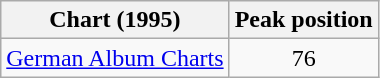<table class="wikitable">
<tr>
<th>Chart (1995)</th>
<th>Peak position</th>
</tr>
<tr>
<td><a href='#'>German Album Charts</a></td>
<td align="center">76</td>
</tr>
</table>
